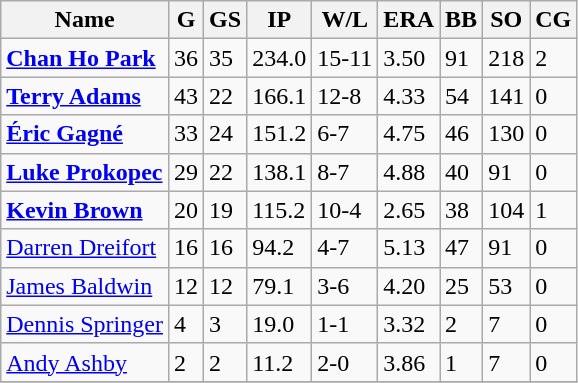<table class="wikitable sortable" style="text-align:left">
<tr>
<th>Name</th>
<th>G</th>
<th>GS</th>
<th>IP</th>
<th>W/L</th>
<th>ERA</th>
<th>BB</th>
<th>SO</th>
<th>CG</th>
</tr>
<tr>
<td><strong><a href='#'>Chan Ho Park</a></strong></td>
<td>36</td>
<td>35</td>
<td>234.0</td>
<td>15-11</td>
<td>3.50</td>
<td>91</td>
<td>218</td>
<td>2</td>
</tr>
<tr>
<td><strong><a href='#'>Terry Adams</a></strong></td>
<td>43</td>
<td>22</td>
<td>166.1</td>
<td>12-8</td>
<td>4.33</td>
<td>54</td>
<td>141</td>
<td>0</td>
</tr>
<tr>
<td><strong><a href='#'>Éric Gagné</a>	</strong></td>
<td>33</td>
<td>24</td>
<td>151.2</td>
<td>6-7</td>
<td>4.75</td>
<td>46</td>
<td>130</td>
<td>0</td>
</tr>
<tr>
<td><strong><a href='#'>Luke Prokopec</a></strong></td>
<td>29</td>
<td>22</td>
<td>138.1</td>
<td>8-7</td>
<td>4.88</td>
<td>40</td>
<td>91</td>
<td>0</td>
</tr>
<tr>
<td><strong><a href='#'>Kevin Brown</a>	</strong></td>
<td>20</td>
<td>19</td>
<td>115.2</td>
<td>10-4</td>
<td>2.65</td>
<td>38</td>
<td>104</td>
<td>1</td>
</tr>
<tr>
<td><a href='#'>Darren Dreifort</a></td>
<td>16</td>
<td>16</td>
<td>94.2</td>
<td>4-7</td>
<td>5.13</td>
<td>47</td>
<td>91</td>
<td>0</td>
</tr>
<tr>
<td><a href='#'>James Baldwin</a></td>
<td>12</td>
<td>12</td>
<td>79.1</td>
<td>3-6</td>
<td>4.20</td>
<td>25</td>
<td>53</td>
<td>0</td>
</tr>
<tr>
<td><a href='#'>Dennis Springer</a></td>
<td>4</td>
<td>3</td>
<td>19.0</td>
<td>1-1</td>
<td>3.32</td>
<td>2</td>
<td>7</td>
<td>0</td>
</tr>
<tr>
<td><a href='#'>Andy Ashby</a></td>
<td>2</td>
<td>2</td>
<td>11.2</td>
<td>2-0</td>
<td>3.86</td>
<td>1</td>
<td>7</td>
<td>0</td>
</tr>
<tr>
</tr>
</table>
